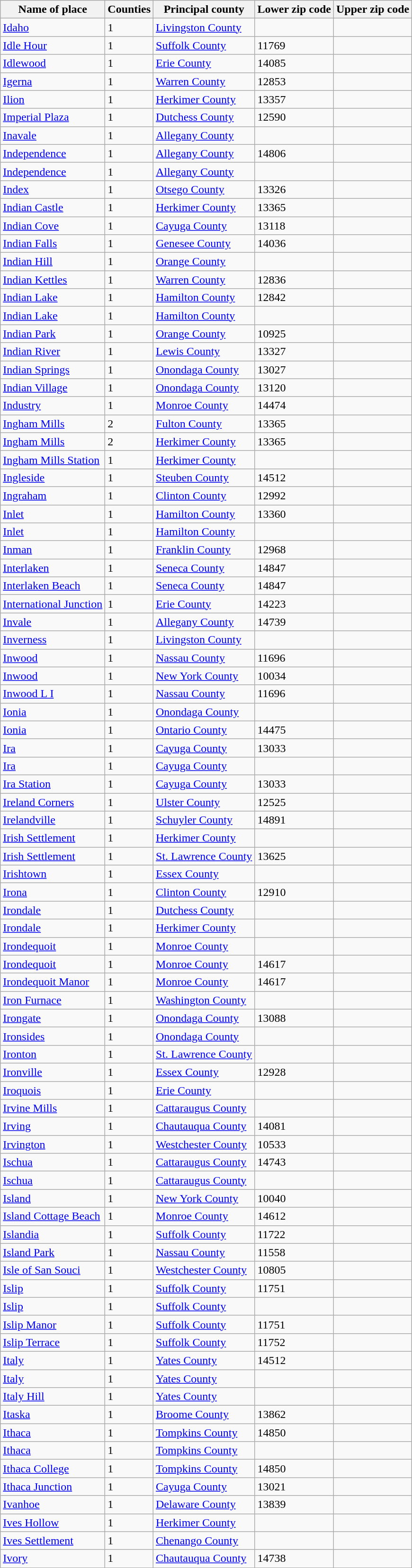<table align="center" class="wikitable">
<tr>
<th>Name of place</th>
<th>Counties</th>
<th>Principal county</th>
<th>Lower zip code</th>
<th>Upper zip code</th>
</tr>
<tr --->
<td><a href='#'>Idaho</a></td>
<td>1</td>
<td><a href='#'>Livingston County</a></td>
<td> </td>
<td> </td>
</tr>
<tr --->
<td><a href='#'>Idle Hour</a></td>
<td>1</td>
<td><a href='#'>Suffolk County</a></td>
<td>11769</td>
<td> </td>
</tr>
<tr --->
<td><a href='#'>Idlewood</a></td>
<td>1</td>
<td><a href='#'>Erie County</a></td>
<td>14085</td>
<td> </td>
</tr>
<tr --->
<td><a href='#'>Igerna</a></td>
<td>1</td>
<td><a href='#'>Warren County</a></td>
<td>12853</td>
<td> </td>
</tr>
<tr --->
<td><a href='#'>Ilion</a></td>
<td>1</td>
<td><a href='#'>Herkimer County</a></td>
<td>13357</td>
<td> </td>
</tr>
<tr --->
<td><a href='#'>Imperial Plaza</a></td>
<td>1</td>
<td><a href='#'>Dutchess County</a></td>
<td>12590</td>
<td> </td>
</tr>
<tr --->
<td><a href='#'>Inavale</a></td>
<td>1</td>
<td><a href='#'>Allegany County</a></td>
<td> </td>
<td> </td>
</tr>
<tr --->
<td><a href='#'>Independence</a></td>
<td>1</td>
<td><a href='#'>Allegany County</a></td>
<td>14806</td>
<td> </td>
</tr>
<tr --->
<td><a href='#'>Independence</a></td>
<td>1</td>
<td><a href='#'>Allegany County</a></td>
<td> </td>
<td> </td>
</tr>
<tr --->
<td><a href='#'>Index</a></td>
<td>1</td>
<td><a href='#'>Otsego County</a></td>
<td>13326</td>
<td> </td>
</tr>
<tr --->
<td><a href='#'>Indian Castle</a></td>
<td>1</td>
<td><a href='#'>Herkimer County</a></td>
<td>13365</td>
<td> </td>
</tr>
<tr --->
<td><a href='#'>Indian Cove</a></td>
<td>1</td>
<td><a href='#'>Cayuga County</a></td>
<td>13118</td>
<td> </td>
</tr>
<tr --->
<td><a href='#'>Indian Falls</a></td>
<td>1</td>
<td><a href='#'>Genesee County</a></td>
<td>14036</td>
<td> </td>
</tr>
<tr --->
<td><a href='#'>Indian Hill</a></td>
<td>1</td>
<td><a href='#'>Orange County</a></td>
<td> </td>
<td> </td>
</tr>
<tr --->
<td><a href='#'>Indian Kettles</a></td>
<td>1</td>
<td><a href='#'>Warren County</a></td>
<td>12836</td>
<td> </td>
</tr>
<tr --->
<td><a href='#'>Indian Lake</a></td>
<td>1</td>
<td><a href='#'>Hamilton County</a></td>
<td>12842</td>
<td> </td>
</tr>
<tr --->
<td><a href='#'>Indian Lake</a></td>
<td>1</td>
<td><a href='#'>Hamilton County</a></td>
<td> </td>
<td> </td>
</tr>
<tr --->
<td><a href='#'>Indian Park</a></td>
<td>1</td>
<td><a href='#'>Orange County</a></td>
<td>10925</td>
<td> </td>
</tr>
<tr --->
<td><a href='#'>Indian River</a></td>
<td>1</td>
<td><a href='#'>Lewis County</a></td>
<td>13327</td>
<td> </td>
</tr>
<tr --->
<td><a href='#'>Indian Springs</a></td>
<td>1</td>
<td><a href='#'>Onondaga County</a></td>
<td>13027</td>
<td> </td>
</tr>
<tr --->
<td><a href='#'>Indian Village</a></td>
<td>1</td>
<td><a href='#'>Onondaga County</a></td>
<td>13120</td>
<td> </td>
</tr>
<tr --->
<td><a href='#'>Industry</a></td>
<td>1</td>
<td><a href='#'>Monroe County</a></td>
<td>14474</td>
<td> </td>
</tr>
<tr --->
<td><a href='#'>Ingham Mills</a></td>
<td>2</td>
<td><a href='#'>Fulton County</a></td>
<td>13365</td>
<td> </td>
</tr>
<tr --->
<td><a href='#'>Ingham Mills</a></td>
<td>2</td>
<td><a href='#'>Herkimer County</a></td>
<td>13365</td>
<td> </td>
</tr>
<tr --->
<td><a href='#'>Ingham Mills Station</a></td>
<td>1</td>
<td><a href='#'>Herkimer County</a></td>
<td> </td>
<td> </td>
</tr>
<tr --->
<td><a href='#'>Ingleside</a></td>
<td>1</td>
<td><a href='#'>Steuben County</a></td>
<td>14512</td>
<td> </td>
</tr>
<tr --->
<td><a href='#'>Ingraham</a></td>
<td>1</td>
<td><a href='#'>Clinton County</a></td>
<td>12992</td>
<td> </td>
</tr>
<tr --->
<td><a href='#'>Inlet</a></td>
<td>1</td>
<td><a href='#'>Hamilton County</a></td>
<td>13360</td>
<td> </td>
</tr>
<tr --->
<td><a href='#'>Inlet</a></td>
<td>1</td>
<td><a href='#'>Hamilton County</a></td>
<td> </td>
<td> </td>
</tr>
<tr --->
<td><a href='#'>Inman</a></td>
<td>1</td>
<td><a href='#'>Franklin County</a></td>
<td>12968</td>
<td> </td>
</tr>
<tr --->
<td><a href='#'>Interlaken</a></td>
<td>1</td>
<td><a href='#'>Seneca County</a></td>
<td>14847</td>
<td> </td>
</tr>
<tr --->
<td><a href='#'>Interlaken Beach</a></td>
<td>1</td>
<td><a href='#'>Seneca County</a></td>
<td>14847</td>
<td> </td>
</tr>
<tr --->
<td><a href='#'>International Junction</a></td>
<td>1</td>
<td><a href='#'>Erie County</a></td>
<td>14223</td>
<td> </td>
</tr>
<tr --->
<td><a href='#'>Invale</a></td>
<td>1</td>
<td><a href='#'>Allegany County</a></td>
<td>14739</td>
<td> </td>
</tr>
<tr --->
<td><a href='#'>Inverness</a></td>
<td>1</td>
<td><a href='#'>Livingston County</a></td>
<td> </td>
<td> </td>
</tr>
<tr --->
<td><a href='#'>Inwood</a></td>
<td>1</td>
<td><a href='#'>Nassau County</a></td>
<td>11696</td>
<td> </td>
</tr>
<tr --->
<td><a href='#'>Inwood</a></td>
<td>1</td>
<td><a href='#'>New York County</a></td>
<td>10034</td>
<td> </td>
</tr>
<tr --->
<td><a href='#'>Inwood L I</a></td>
<td>1</td>
<td><a href='#'>Nassau County</a></td>
<td>11696</td>
<td> </td>
</tr>
<tr --->
<td><a href='#'>Ionia</a></td>
<td>1</td>
<td><a href='#'>Onondaga County</a></td>
<td> </td>
<td> </td>
</tr>
<tr --->
<td><a href='#'>Ionia</a></td>
<td>1</td>
<td><a href='#'>Ontario County</a></td>
<td>14475</td>
<td> </td>
</tr>
<tr --->
<td><a href='#'>Ira</a></td>
<td>1</td>
<td><a href='#'>Cayuga County</a></td>
<td>13033</td>
<td> </td>
</tr>
<tr --->
<td><a href='#'>Ira</a></td>
<td>1</td>
<td><a href='#'>Cayuga County</a></td>
<td> </td>
<td> </td>
</tr>
<tr --->
<td><a href='#'>Ira Station</a></td>
<td>1</td>
<td><a href='#'>Cayuga County</a></td>
<td>13033</td>
<td> </td>
</tr>
<tr --->
<td><a href='#'>Ireland Corners</a></td>
<td>1</td>
<td><a href='#'>Ulster County</a></td>
<td>12525</td>
<td> </td>
</tr>
<tr --->
<td><a href='#'>Irelandville</a></td>
<td>1</td>
<td><a href='#'>Schuyler County</a></td>
<td>14891</td>
<td> </td>
</tr>
<tr --->
<td><a href='#'>Irish Settlement</a></td>
<td>1</td>
<td><a href='#'>Herkimer County</a></td>
<td> </td>
<td> </td>
</tr>
<tr --->
<td><a href='#'>Irish Settlement</a></td>
<td>1</td>
<td><a href='#'>St. Lawrence County</a></td>
<td>13625</td>
<td> </td>
</tr>
<tr --->
<td><a href='#'>Irishtown</a></td>
<td>1</td>
<td><a href='#'>Essex County</a></td>
<td> </td>
<td> </td>
</tr>
<tr --->
<td><a href='#'>Irona</a></td>
<td>1</td>
<td><a href='#'>Clinton County</a></td>
<td>12910</td>
<td> </td>
</tr>
<tr --->
<td><a href='#'>Irondale</a></td>
<td>1</td>
<td><a href='#'>Dutchess County</a></td>
<td> </td>
<td> </td>
</tr>
<tr --->
<td><a href='#'>Irondale</a></td>
<td>1</td>
<td><a href='#'>Herkimer County</a></td>
<td> </td>
<td> </td>
</tr>
<tr --->
<td><a href='#'>Irondequoit</a></td>
<td>1</td>
<td><a href='#'>Monroe County</a></td>
<td> </td>
<td> </td>
</tr>
<tr --->
<td><a href='#'>Irondequoit</a></td>
<td>1</td>
<td><a href='#'>Monroe County</a></td>
<td>14617</td>
<td> </td>
</tr>
<tr --->
<td><a href='#'>Irondequoit Manor</a></td>
<td>1</td>
<td><a href='#'>Monroe County</a></td>
<td>14617</td>
<td> </td>
</tr>
<tr --->
<td><a href='#'>Iron Furnace</a></td>
<td>1</td>
<td><a href='#'>Washington County</a></td>
<td> </td>
<td> </td>
</tr>
<tr --->
<td><a href='#'>Irongate</a></td>
<td>1</td>
<td><a href='#'>Onondaga County</a></td>
<td>13088</td>
<td> </td>
</tr>
<tr --->
<td><a href='#'>Ironsides</a></td>
<td>1</td>
<td><a href='#'>Onondaga County</a></td>
<td> </td>
<td> </td>
</tr>
<tr --->
<td><a href='#'>Ironton</a></td>
<td>1</td>
<td><a href='#'>St. Lawrence County</a></td>
<td> </td>
<td> </td>
</tr>
<tr --->
<td><a href='#'>Ironville</a></td>
<td>1</td>
<td><a href='#'>Essex County</a></td>
<td>12928</td>
<td> </td>
</tr>
<tr --->
<td><a href='#'>Iroquois</a></td>
<td>1</td>
<td><a href='#'>Erie County</a></td>
<td> </td>
<td> </td>
</tr>
<tr --->
<td><a href='#'>Irvine Mills</a></td>
<td>1</td>
<td><a href='#'>Cattaraugus County</a></td>
<td> </td>
<td> </td>
</tr>
<tr --->
<td><a href='#'>Irving</a></td>
<td>1</td>
<td><a href='#'>Chautauqua County</a></td>
<td>14081</td>
<td> </td>
</tr>
<tr --->
<td><a href='#'>Irvington</a></td>
<td>1</td>
<td><a href='#'>Westchester County</a></td>
<td>10533</td>
<td> </td>
</tr>
<tr --->
<td><a href='#'>Ischua</a></td>
<td>1</td>
<td><a href='#'>Cattaraugus County</a></td>
<td>14743</td>
<td> </td>
</tr>
<tr --->
<td><a href='#'>Ischua</a></td>
<td>1</td>
<td><a href='#'>Cattaraugus County</a></td>
<td> </td>
<td> </td>
</tr>
<tr --->
<td><a href='#'>Island</a></td>
<td>1</td>
<td><a href='#'>New York County</a></td>
<td>10040</td>
<td> </td>
</tr>
<tr --->
<td><a href='#'>Island Cottage Beach</a></td>
<td>1</td>
<td><a href='#'>Monroe County</a></td>
<td>14612</td>
<td> </td>
</tr>
<tr --->
<td><a href='#'>Islandia</a></td>
<td>1</td>
<td><a href='#'>Suffolk County</a></td>
<td>11722</td>
<td> </td>
</tr>
<tr --->
<td><a href='#'>Island Park</a></td>
<td>1</td>
<td><a href='#'>Nassau County</a></td>
<td>11558</td>
<td> </td>
</tr>
<tr --->
<td><a href='#'>Isle of San Souci</a></td>
<td>1</td>
<td><a href='#'>Westchester County</a></td>
<td>10805</td>
<td> </td>
</tr>
<tr --->
<td><a href='#'>Islip</a></td>
<td>1</td>
<td><a href='#'>Suffolk County</a></td>
<td>11751</td>
<td> </td>
</tr>
<tr --->
<td><a href='#'>Islip</a></td>
<td>1</td>
<td><a href='#'>Suffolk County</a></td>
<td> </td>
<td> </td>
</tr>
<tr --->
<td><a href='#'>Islip Manor</a></td>
<td>1</td>
<td><a href='#'>Suffolk County</a></td>
<td>11751</td>
<td> </td>
</tr>
<tr --->
<td><a href='#'>Islip Terrace</a></td>
<td>1</td>
<td><a href='#'>Suffolk County</a></td>
<td>11752</td>
<td> </td>
</tr>
<tr --->
<td><a href='#'>Italy</a></td>
<td>1</td>
<td><a href='#'>Yates County</a></td>
<td>14512</td>
<td> </td>
</tr>
<tr --->
<td><a href='#'>Italy</a></td>
<td>1</td>
<td><a href='#'>Yates County</a></td>
<td> </td>
<td> </td>
</tr>
<tr --->
<td><a href='#'>Italy Hill</a></td>
<td>1</td>
<td><a href='#'>Yates County</a></td>
<td> </td>
<td> </td>
</tr>
<tr --->
<td><a href='#'>Itaska</a></td>
<td>1</td>
<td><a href='#'>Broome County</a></td>
<td>13862</td>
<td> </td>
</tr>
<tr --->
<td><a href='#'>Ithaca</a></td>
<td>1</td>
<td><a href='#'>Tompkins County</a></td>
<td>14850</td>
<td> </td>
</tr>
<tr --->
<td><a href='#'>Ithaca</a></td>
<td>1</td>
<td><a href='#'>Tompkins County</a></td>
<td> </td>
<td> </td>
</tr>
<tr --->
<td><a href='#'>Ithaca College</a></td>
<td>1</td>
<td><a href='#'>Tompkins County</a></td>
<td>14850</td>
<td> </td>
</tr>
<tr --->
<td><a href='#'>Ithaca Junction</a></td>
<td>1</td>
<td><a href='#'>Cayuga County</a></td>
<td>13021</td>
<td> </td>
</tr>
<tr --->
<td><a href='#'>Ivanhoe</a></td>
<td>1</td>
<td><a href='#'>Delaware County</a></td>
<td>13839</td>
<td> </td>
</tr>
<tr --->
<td><a href='#'>Ives Hollow</a></td>
<td>1</td>
<td><a href='#'>Herkimer County</a></td>
<td> </td>
<td> </td>
</tr>
<tr --->
<td><a href='#'>Ives Settlement</a></td>
<td>1</td>
<td><a href='#'>Chenango County</a></td>
<td> </td>
<td> </td>
</tr>
<tr --->
<td><a href='#'>Ivory</a></td>
<td>1</td>
<td><a href='#'>Chautauqua County</a></td>
<td>14738</td>
<td> </td>
</tr>
<tr --->
</tr>
</table>
